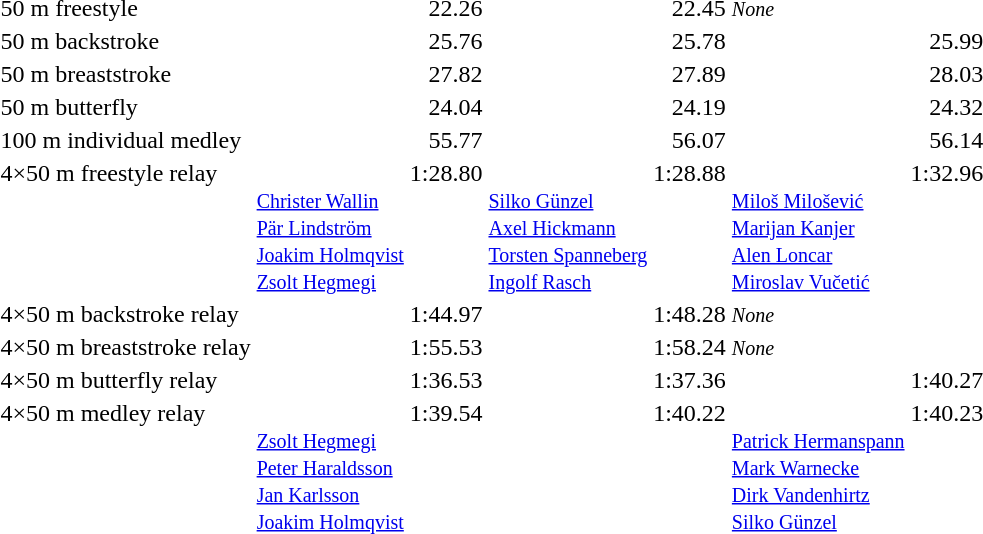<table>
<tr valign="top">
<td>50 m freestyle</td>
<td></td>
<td align="right">22.26</td>
<td><br></td>
<td align="right">22.45</td>
<td><small><em>None</em></small></td>
<td></td>
</tr>
<tr valign="top">
<td>50 m backstroke</td>
<td></td>
<td align="right">25.76</td>
<td></td>
<td align="right">25.78</td>
<td></td>
<td align="right">25.99</td>
</tr>
<tr valign="top">
<td>50 m breaststroke</td>
<td></td>
<td align="right">27.82</td>
<td></td>
<td align="right">27.89</td>
<td></td>
<td align="right">28.03</td>
</tr>
<tr valign="top">
<td>50 m butterfly</td>
<td></td>
<td align="right">24.04</td>
<td></td>
<td align="right">24.19</td>
<td></td>
<td align="right">24.32</td>
</tr>
<tr valign="top">
<td>100 m individual medley</td>
<td></td>
<td align="right">55.77</td>
<td></td>
<td align="right">56.07</td>
<td></td>
<td align="right">56.14</td>
</tr>
<tr valign="top">
<td>4×50 m freestyle relay</td>
<td><br><small><a href='#'>Christer Wallin</a><br><a href='#'>Pär Lindström</a><br><a href='#'>Joakim Holmqvist</a><br><a href='#'>Zsolt Hegmegi</a></small></td>
<td align="right">1:28.80</td>
<td><br><small><a href='#'>Silko Günzel</a><br><a href='#'>Axel Hickmann</a><br><a href='#'>Torsten Spanneberg</a><br><a href='#'>Ingolf Rasch</a></small></td>
<td align="right">1:28.88</td>
<td><br><small><a href='#'>Miloš Milošević</a><br><a href='#'>Marijan Kanjer</a><br><a href='#'>Alen Loncar</a><br><a href='#'>Miroslav Vučetić</a></small></td>
<td align="right">1:32.96</td>
</tr>
<tr valign="top">
<td>4×50 m backstroke relay</td>
<td></td>
<td align="right">1:44.97</td>
<td></td>
<td align="right">1:48.28</td>
<td><small><em>None</em></small></td>
<td></td>
</tr>
<tr valign="top">
<td>4×50 m breaststroke relay</td>
<td></td>
<td align="right">1:55.53</td>
<td></td>
<td align="right">1:58.24</td>
<td><small><em>None</em></small></td>
<td></td>
</tr>
<tr valign="top">
<td>4×50 m butterfly relay</td>
<td></td>
<td align="right">1:36.53</td>
<td></td>
<td align="right">1:37.36</td>
<td></td>
<td align="right">1:40.27</td>
</tr>
<tr valign="top">
<td>4×50 m medley relay</td>
<td><br><small><a href='#'>Zsolt Hegmegi</a><br><a href='#'>Peter Haraldsson</a><br><a href='#'>Jan Karlsson</a><br><a href='#'>Joakim Holmqvist</a></small></td>
<td align="right">1:39.54</td>
<td></td>
<td align="right">1:40.22</td>
<td><br><small><a href='#'>Patrick Hermanspann</a><br><a href='#'>Mark Warnecke</a><br><a href='#'>Dirk Vandenhirtz</a><br><a href='#'>Silko Günzel</a></small></td>
<td align="right">1:40.23</td>
</tr>
</table>
